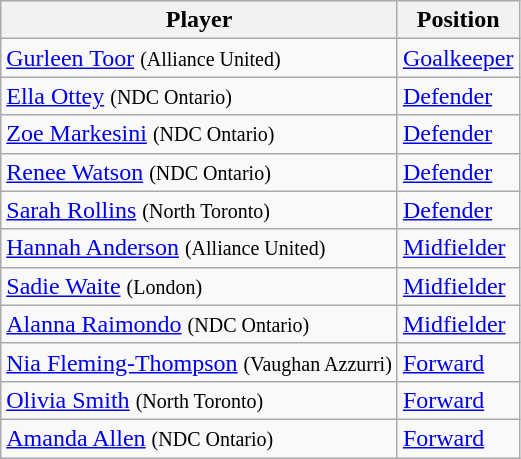<table class="wikitable">
<tr>
<th>Player</th>
<th>Position</th>
</tr>
<tr>
<td><a href='#'>Gurleen Toor</a> <small>(Alliance United)</small></td>
<td><a href='#'>Goalkeeper</a></td>
</tr>
<tr>
<td><a href='#'>Ella Ottey</a> <small>(NDC Ontario)</small></td>
<td><a href='#'>Defender</a></td>
</tr>
<tr>
<td><a href='#'>Zoe Markesini</a> <small>(NDC Ontario)</small></td>
<td><a href='#'>Defender</a></td>
</tr>
<tr>
<td><a href='#'>Renee Watson</a> <small>(NDC Ontario)</small></td>
<td><a href='#'>Defender</a></td>
</tr>
<tr>
<td><a href='#'>Sarah Rollins</a> <small>(North Toronto)</small></td>
<td><a href='#'>Defender</a></td>
</tr>
<tr>
<td><a href='#'>Hannah Anderson</a> <small>(Alliance United)</small></td>
<td><a href='#'>Midfielder</a></td>
</tr>
<tr>
<td><a href='#'>Sadie Waite</a> <small>(London)</small></td>
<td><a href='#'>Midfielder</a></td>
</tr>
<tr>
<td><a href='#'>Alanna Raimondo</a> <small>(NDC Ontario)</small></td>
<td><a href='#'>Midfielder</a></td>
</tr>
<tr>
<td><a href='#'>Nia Fleming-Thompson</a> <small>(Vaughan Azzurri)</small></td>
<td><a href='#'>Forward</a></td>
</tr>
<tr>
<td><a href='#'>Olivia Smith</a> <small>(North Toronto)</small></td>
<td><a href='#'>Forward</a></td>
</tr>
<tr>
<td><a href='#'>Amanda Allen</a> <small>(NDC Ontario)</small></td>
<td><a href='#'>Forward</a></td>
</tr>
</table>
